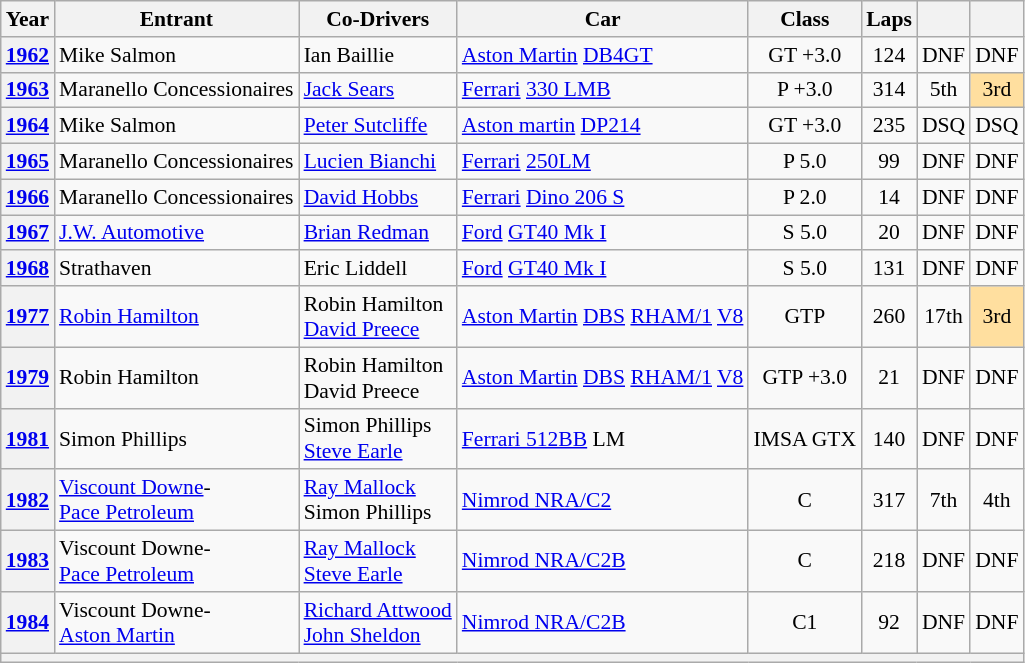<table class="wikitable" style="text-align:center; font-size:90%">
<tr>
<th>Year</th>
<th>Entrant</th>
<th>Co-Drivers</th>
<th>Car</th>
<th>Class</th>
<th>Laps</th>
<th></th>
<th></th>
</tr>
<tr>
<th><a href='#'>1962</a></th>
<td align="left"> Mike Salmon</td>
<td align="left"> Ian Baillie</td>
<td align="left"><a href='#'>Aston Martin</a> <a href='#'>DB4GT</a></td>
<td>GT +3.0</td>
<td>124</td>
<td>DNF</td>
<td>DNF</td>
</tr>
<tr>
<th><a href='#'>1963</a></th>
<td align="left"> Maranello Concessionaires</td>
<td align="left"> <a href='#'>Jack Sears</a></td>
<td align="left"><a href='#'>Ferrari</a> <a href='#'>330 LMB</a></td>
<td>P +3.0</td>
<td>314</td>
<td>5th</td>
<td style="background:#FFDF9F;">3rd</td>
</tr>
<tr>
<th><a href='#'>1964</a></th>
<td align="left"> Mike Salmon</td>
<td align="left"> <a href='#'>Peter Sutcliffe</a></td>
<td align="left"><a href='#'>Aston martin</a> <a href='#'>DP214</a></td>
<td>GT +3.0</td>
<td>235</td>
<td>DSQ</td>
<td>DSQ</td>
</tr>
<tr>
<th><a href='#'>1965</a></th>
<td align="left"> Maranello Concessionaires</td>
<td align="left"> <a href='#'>Lucien Bianchi</a></td>
<td align="left"><a href='#'>Ferrari</a> <a href='#'>250LM</a></td>
<td>P 5.0</td>
<td>99</td>
<td>DNF</td>
<td>DNF</td>
</tr>
<tr>
<th><a href='#'>1966</a></th>
<td align="left"> Maranello Concessionaires</td>
<td align="left"> <a href='#'>David Hobbs</a></td>
<td align="left"><a href='#'>Ferrari</a> <a href='#'>Dino 206 S</a></td>
<td>P 2.0</td>
<td>14</td>
<td>DNF</td>
<td>DNF</td>
</tr>
<tr>
<th><a href='#'>1967</a></th>
<td align="left"> <a href='#'>J.W. Automotive</a></td>
<td align="left"> <a href='#'>Brian Redman</a></td>
<td align="left"><a href='#'>Ford</a> <a href='#'>GT40 Mk I</a></td>
<td>S 5.0</td>
<td>20</td>
<td>DNF</td>
<td>DNF</td>
</tr>
<tr>
<th><a href='#'>1968</a></th>
<td align="left"> Strathaven</td>
<td align="left"> Eric Liddell</td>
<td align="left"><a href='#'>Ford</a> <a href='#'>GT40 Mk I</a></td>
<td>S 5.0</td>
<td>131</td>
<td>DNF</td>
<td>DNF</td>
</tr>
<tr>
<th><a href='#'>1977</a></th>
<td align="left"> <a href='#'>Robin Hamilton</a></td>
<td align="left"> Robin Hamilton<br> <a href='#'>David Preece</a></td>
<td align="left"><a href='#'>Aston Martin</a> <a href='#'>DBS</a> <a href='#'>RHAM/1</a> <a href='#'>V8</a></td>
<td>GTP</td>
<td>260</td>
<td>17th</td>
<td style="background:#FFDF9F;">3rd</td>
</tr>
<tr>
<th><a href='#'>1979</a></th>
<td align="left"> Robin Hamilton</td>
<td align="left"> Robin Hamilton<br> David Preece</td>
<td align="left"><a href='#'>Aston Martin</a> <a href='#'>DBS</a> <a href='#'>RHAM/1</a> <a href='#'>V8</a></td>
<td>GTP +3.0</td>
<td>21</td>
<td>DNF</td>
<td>DNF</td>
</tr>
<tr>
<th><a href='#'>1981</a></th>
<td align="left"> Simon Phillips</td>
<td align="left"> Simon Phillips<br> <a href='#'>Steve Earle</a></td>
<td align="left"><a href='#'>Ferrari 512BB</a> LM</td>
<td>IMSA GTX</td>
<td>140</td>
<td>DNF</td>
<td>DNF</td>
</tr>
<tr>
<th><a href='#'>1982</a></th>
<td align="left"> <a href='#'>Viscount Downe</a>-<br><a href='#'>Pace Petroleum</a></td>
<td align="left"> <a href='#'>Ray Mallock</a><br> Simon Phillips</td>
<td align="left"><a href='#'>Nimrod NRA/C2</a></td>
<td>C</td>
<td>317</td>
<td>7th</td>
<td>4th</td>
</tr>
<tr>
<th><a href='#'>1983</a></th>
<td align="left"> Viscount Downe-<br><a href='#'>Pace Petroleum</a></td>
<td align="left"> <a href='#'>Ray Mallock</a><br> <a href='#'>Steve Earle</a></td>
<td align="left"><a href='#'>Nimrod NRA/C2B</a></td>
<td>C</td>
<td>218</td>
<td>DNF</td>
<td>DNF</td>
</tr>
<tr>
<th><a href='#'>1984</a></th>
<td align="left"> Viscount Downe-<br><a href='#'>Aston Martin</a></td>
<td align="left"> <a href='#'>Richard Attwood</a><br> <a href='#'>John Sheldon</a></td>
<td align="left"><a href='#'>Nimrod NRA/C2B</a></td>
<td>C1</td>
<td>92</td>
<td>DNF</td>
<td>DNF</td>
</tr>
<tr>
<th colspan="8"></th>
</tr>
</table>
